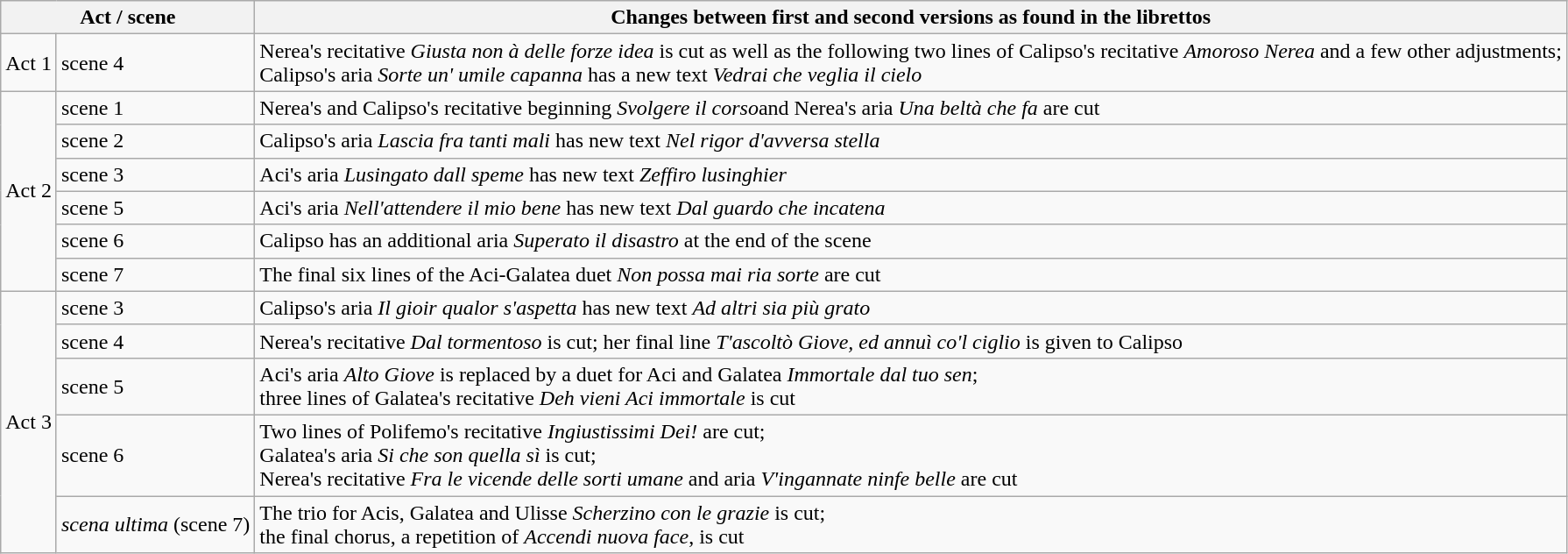<table class="wikitable">
<tr>
<th colspan="2">Act / scene</th>
<th>Changes between first and second versions as found in the librettos</th>
</tr>
<tr>
<td>Act 1</td>
<td>scene 4</td>
<td>Nerea's recitative <em>Giusta non à delle forze idea</em> is cut as well as the following two lines of Calipso's recitative <em>Amoroso Nerea</em> and a few other adjustments;<br>Calipso's aria <em>Sorte un' umile capanna</em> has a new text <em>Vedrai che veglia il cielo</em></td>
</tr>
<tr>
<td rowspan="6">Act 2</td>
<td>scene 1</td>
<td>Nerea's and Calipso's recitative beginning <em>Svolgere il corso</em>and Nerea's aria <em>Una beltà che fa</em> are cut</td>
</tr>
<tr>
<td>scene 2</td>
<td>Calipso's aria <em>Lascia fra tanti mali</em> has new text <em>Nel rigor d'avversa stella</em></td>
</tr>
<tr>
<td>scene 3</td>
<td>Aci's aria <em>Lusingato dall speme</em> has new text <em>Zeffiro lusinghier</em></td>
</tr>
<tr>
<td>scene 5</td>
<td>Aci's aria <em>Nell'attendere il mio bene</em> has new text <em>Dal guardo che incatena</em></td>
</tr>
<tr>
<td>scene 6</td>
<td>Calipso has an additional aria <em>Superato il disastro</em> at the end of the scene</td>
</tr>
<tr>
<td>scene 7</td>
<td>The final six lines of the Aci-Galatea duet <em>Non possa mai ria sorte</em> are cut</td>
</tr>
<tr>
<td rowspan="5">Act 3</td>
<td>scene 3</td>
<td>Calipso's aria <em>Il gioir qualor s'aspetta</em> has new text <em>Ad altri sia più grato</em></td>
</tr>
<tr>
<td>scene 4</td>
<td>Nerea's recitative <em>Dal tormentoso</em> is cut; her final line <em>T'ascoltò Giove, ed annuì co'l ciglio</em> is given to Calipso</td>
</tr>
<tr>
<td>scene 5</td>
<td>Aci's aria <em>Alto Giove</em> is replaced by a duet for Aci and Galatea <em>Immortale dal tuo sen</em>;<br>three lines of Galatea's recitative <em>Deh vieni Aci immortale</em> is cut</td>
</tr>
<tr>
<td>scene 6</td>
<td>Two lines of Polifemo's recitative <em>Ingiustissimi Dei!</em> are cut;<br> Galatea's aria <em>Si che son quella sì</em> is cut; <br>Nerea's recitative <em>Fra le vicende delle sorti umane</em> and aria <em>V'ingannate ninfe belle</em> are cut</td>
</tr>
<tr>
<td><em>scena ultima</em> (scene 7)</td>
<td>The trio for Acis, Galatea and Ulisse <em>Scherzino con le grazie</em> is cut; <br>the final chorus, a repetition of <em>Accendi nuova face</em>, is cut</td>
</tr>
</table>
